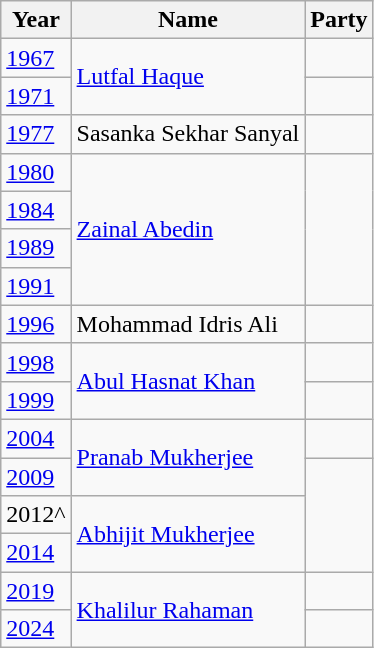<table class="wikitable sortable">
<tr>
<th>Year</th>
<th>Name</th>
<th colspan="2">Party</th>
</tr>
<tr>
<td><a href='#'>1967</a></td>
<td rowspan="2"><a href='#'>Lutfal Haque</a></td>
<td></td>
</tr>
<tr>
<td><a href='#'>1971</a></td>
</tr>
<tr>
<td><a href='#'>1977</a></td>
<td>Sasanka Sekhar Sanyal</td>
<td></td>
</tr>
<tr>
<td><a href='#'>1980</a></td>
<td rowspan="4"><a href='#'>Zainal Abedin</a></td>
</tr>
<tr>
<td><a href='#'>1984</a></td>
</tr>
<tr>
<td><a href='#'>1989</a></td>
</tr>
<tr>
<td><a href='#'>1991</a></td>
</tr>
<tr>
<td><a href='#'>1996</a></td>
<td>Mohammad Idris Ali</td>
<td></td>
</tr>
<tr>
<td><a href='#'>1998</a></td>
<td rowspan="2"><a href='#'>Abul Hasnat Khan</a></td>
<td></td>
</tr>
<tr>
<td><a href='#'>1999</a></td>
</tr>
<tr>
<td><a href='#'>2004</a></td>
<td rowspan="2"><a href='#'>Pranab Mukherjee</a></td>
<td></td>
</tr>
<tr>
<td><a href='#'>2009</a></td>
</tr>
<tr>
<td>2012^</td>
<td rowspan="2"><a href='#'>Abhijit Mukherjee</a></td>
</tr>
<tr>
<td><a href='#'>2014</a></td>
</tr>
<tr>
<td><a href='#'>2019</a></td>
<td rowspan="2"><a href='#'>Khalilur Rahaman</a></td>
<td></td>
</tr>
<tr>
<td><a href='#'>2024</a></td>
</tr>
</table>
